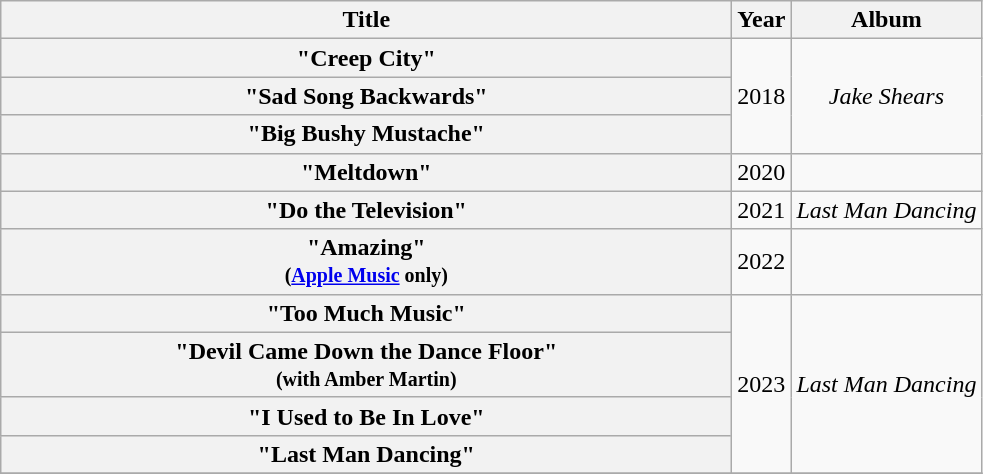<table class="wikitable plainrowheaders" style="text-align:center;">
<tr>
<th scope="col" style="width:30em;">Title</th>
<th scope="col" style="width:1em;">Year</th>
<th scope="col">Album</th>
</tr>
<tr>
<th scope="row">"Creep City"</th>
<td rowspan="3">2018</td>
<td rowspan="3"><em>Jake Shears</em></td>
</tr>
<tr>
<th scope="row">"Sad Song Backwards"</th>
</tr>
<tr>
<th scope="row">"Big Bushy Mustache"</th>
</tr>
<tr>
<th scope="row">"Meltdown"</th>
<td>2020</td>
<td></td>
</tr>
<tr>
<th scope="row">"Do the Television"</th>
<td>2021</td>
<td><em>Last Man Dancing</em></td>
</tr>
<tr>
<th scope="row">"Amazing"<br><small>(<a href='#'>Apple Music</a> only)</small></th>
<td>2022</td>
<td></td>
</tr>
<tr>
<th scope="row">"Too Much Music"</th>
<td rowspan="4">2023</td>
<td rowspan="4"><em>Last Man Dancing</em></td>
</tr>
<tr>
<th scope="row">"Devil Came Down the Dance Floor"<br><small>(with Amber Martin)</small></th>
</tr>
<tr>
<th scope="row">"I Used to Be In Love"</th>
</tr>
<tr>
<th scope="row">"Last Man Dancing"</th>
</tr>
<tr>
</tr>
</table>
